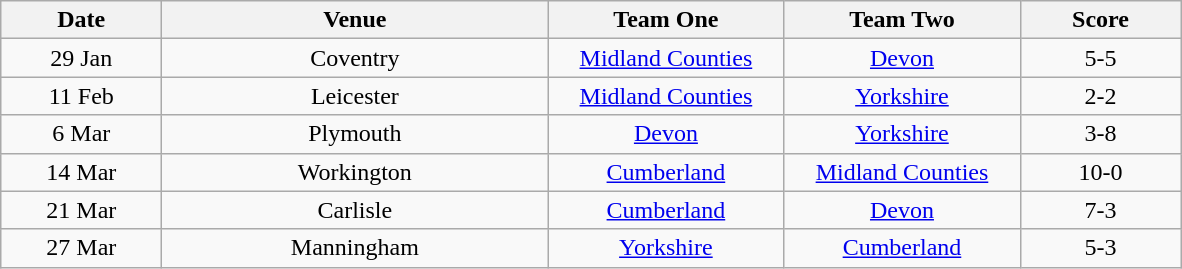<table class="wikitable" style="text-align: center">
<tr>
<th width=100>Date</th>
<th width=250>Venue</th>
<th width=150>Team One</th>
<th width=150>Team Two</th>
<th width=100>Score</th>
</tr>
<tr>
<td>29 Jan</td>
<td>Coventry</td>
<td><a href='#'>Midland Counties</a></td>
<td><a href='#'>Devon</a></td>
<td>5-5</td>
</tr>
<tr>
<td>11 Feb</td>
<td>Leicester</td>
<td><a href='#'>Midland Counties</a></td>
<td><a href='#'>Yorkshire</a></td>
<td>2-2</td>
</tr>
<tr>
<td>6 Mar</td>
<td>Plymouth</td>
<td><a href='#'>Devon</a></td>
<td><a href='#'>Yorkshire</a></td>
<td>3-8</td>
</tr>
<tr>
<td>14 Mar</td>
<td>Workington</td>
<td><a href='#'>Cumberland</a></td>
<td><a href='#'>Midland Counties</a></td>
<td>10-0</td>
</tr>
<tr>
<td>21 Mar</td>
<td>Carlisle</td>
<td><a href='#'>Cumberland</a></td>
<td><a href='#'>Devon</a></td>
<td>7-3</td>
</tr>
<tr>
<td>27 Mar</td>
<td>Manningham</td>
<td><a href='#'>Yorkshire</a></td>
<td><a href='#'>Cumberland</a></td>
<td>5-3</td>
</tr>
</table>
